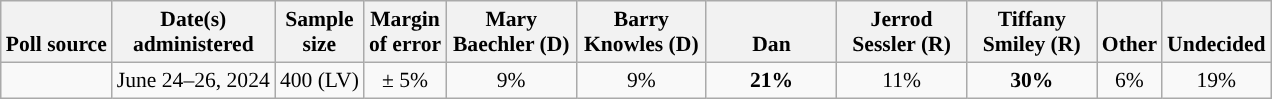<table class="wikitable" style="font-size:90%;text-align:center;">
<tr valign=bottom>
<th>Poll source</th>
<th>Date(s)<br>administered</th>
<th>Sample<br>size</th>
<th>Margin<br>of error</th>
<th style="width:80px;">Mary<br>Baechler (D)</th>
<th style="width:80px;">Barry<br>Knowles (D)</th>
<th style="width:80px;">Dan<br></th>
<th style="width:80px;">Jerrod<br>Sessler (R)</th>
<th style="width:80px;">Tiffany<br>Smiley (R)</th>
<th>Other</th>
<th>Undecided</th>
</tr>
<tr>
<td style="text-align:left"></td>
<td>June 24–26, 2024</td>
<td>400 (LV)</td>
<td>± 5%</td>
<td>9%</td>
<td>9%</td>
<td><strong>21%</strong></td>
<td>11%</td>
<td><strong>30%</strong></td>
<td>6%</td>
<td>19%</td>
</tr>
</table>
